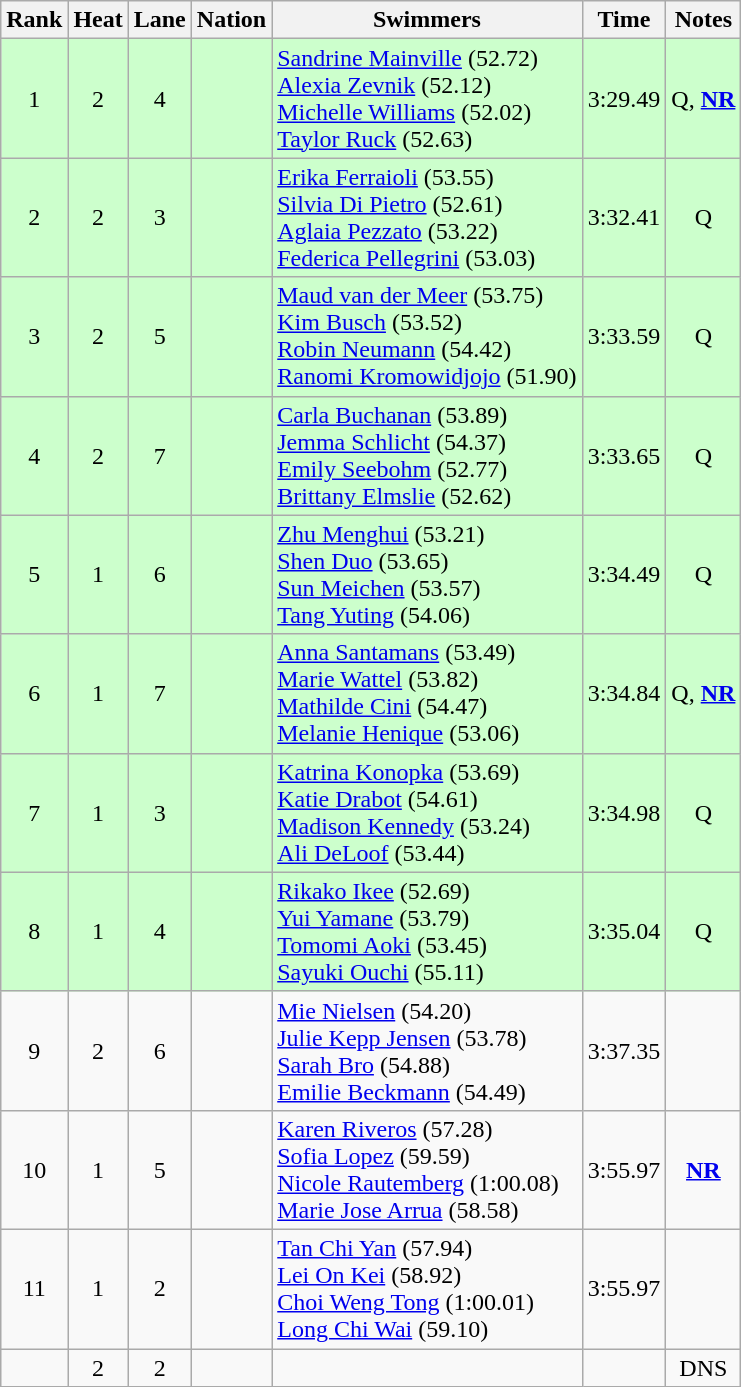<table class="wikitable sortable" style="text-align:center">
<tr>
<th>Rank</th>
<th>Heat</th>
<th>Lane</th>
<th>Nation</th>
<th>Swimmers</th>
<th>Time</th>
<th>Notes</th>
</tr>
<tr bgcolor=ccffcc>
<td>1</td>
<td>2</td>
<td>4</td>
<td align=left></td>
<td align=left><a href='#'>Sandrine Mainville</a> (52.72)<br><a href='#'>Alexia Zevnik</a> (52.12)<br><a href='#'>Michelle Williams</a> (52.02)<br><a href='#'>Taylor Ruck</a> (52.63)</td>
<td>3:29.49</td>
<td>Q, <strong><a href='#'>NR</a></strong></td>
</tr>
<tr bgcolor=ccffcc>
<td>2</td>
<td>2</td>
<td>3</td>
<td align=left></td>
<td align=left><a href='#'>Erika Ferraioli</a> (53.55)<br><a href='#'>Silvia Di Pietro</a> (52.61)<br><a href='#'>Aglaia Pezzato</a> (53.22)<br><a href='#'>Federica Pellegrini</a> (53.03)</td>
<td>3:32.41</td>
<td>Q</td>
</tr>
<tr bgcolor=ccffcc>
<td>3</td>
<td>2</td>
<td>5</td>
<td align=left></td>
<td align=left><a href='#'>Maud van der Meer</a> (53.75)<br><a href='#'>Kim Busch</a> (53.52)<br><a href='#'>Robin Neumann</a> (54.42)<br><a href='#'>Ranomi Kromowidjojo</a> (51.90)</td>
<td>3:33.59</td>
<td>Q</td>
</tr>
<tr bgcolor=ccffcc>
<td>4</td>
<td>2</td>
<td>7</td>
<td align=left></td>
<td align=left><a href='#'>Carla Buchanan</a> (53.89) <br> <a href='#'>Jemma Schlicht</a> (54.37) <br> <a href='#'>Emily Seebohm</a> (52.77) <br> <a href='#'>Brittany Elmslie</a> (52.62)</td>
<td>3:33.65</td>
<td>Q</td>
</tr>
<tr bgcolor=ccffcc>
<td>5</td>
<td>1</td>
<td>6</td>
<td align=left></td>
<td align=left><a href='#'>Zhu Menghui</a> (53.21) <br> <a href='#'>Shen Duo</a> (53.65) <br> <a href='#'>Sun Meichen</a> (53.57) <br> <a href='#'>Tang Yuting</a> (54.06)</td>
<td>3:34.49</td>
<td>Q</td>
</tr>
<tr bgcolor=ccffcc>
<td>6</td>
<td>1</td>
<td>7</td>
<td align=left></td>
<td align=left><a href='#'>Anna Santamans</a> (53.49) <br> <a href='#'>Marie Wattel</a> (53.82) <br> <a href='#'>Mathilde Cini</a> (54.47) <br> <a href='#'>Melanie Henique</a> (53.06)</td>
<td>3:34.84</td>
<td>Q, <strong><a href='#'>NR</a></strong></td>
</tr>
<tr bgcolor=ccffcc>
<td>7</td>
<td>1</td>
<td>3</td>
<td align=left></td>
<td align=left><a href='#'>Katrina Konopka</a> (53.69) <br> <a href='#'>Katie Drabot</a> (54.61) <br> <a href='#'>Madison Kennedy</a> (53.24) <br> <a href='#'>Ali DeLoof</a> (53.44)</td>
<td>3:34.98</td>
<td>Q</td>
</tr>
<tr bgcolor=ccffcc>
<td>8</td>
<td>1</td>
<td>4</td>
<td align=left></td>
<td align=left><a href='#'>Rikako Ikee</a> (52.69) <br> <a href='#'>Yui Yamane</a> (53.79) <br> <a href='#'>Tomomi Aoki</a> (53.45) <br> <a href='#'>Sayuki Ouchi</a> (55.11)</td>
<td>3:35.04</td>
<td>Q</td>
</tr>
<tr>
<td>9</td>
<td>2</td>
<td>6</td>
<td align=left></td>
<td align=left><a href='#'>Mie Nielsen</a> (54.20) <br> <a href='#'>Julie Kepp Jensen</a> (53.78) <br> <a href='#'>Sarah Bro</a> (54.88) <br> <a href='#'>Emilie Beckmann</a> (54.49)</td>
<td>3:37.35</td>
<td></td>
</tr>
<tr>
<td>10</td>
<td>1</td>
<td>5</td>
<td align=left></td>
<td align=left><a href='#'>Karen Riveros</a> (57.28) <br> <a href='#'>Sofia Lopez</a> (59.59) <br> <a href='#'>Nicole Rautemberg</a> (1:00.08) <br> <a href='#'>Marie Jose Arrua</a> (58.58)</td>
<td>3:55.97</td>
<td><strong><a href='#'>NR</a></strong></td>
</tr>
<tr>
<td>11</td>
<td>1</td>
<td>2</td>
<td align=left></td>
<td align=left><a href='#'>Tan Chi Yan</a> (57.94) <br> <a href='#'>Lei On Kei</a> (58.92) <br> <a href='#'>Choi Weng Tong</a> (1:00.01) <br> <a href='#'>Long Chi Wai</a> (59.10)</td>
<td>3:55.97</td>
<td></td>
</tr>
<tr>
<td></td>
<td>2</td>
<td>2</td>
<td align=left></td>
<td></td>
<td></td>
<td>DNS</td>
</tr>
</table>
